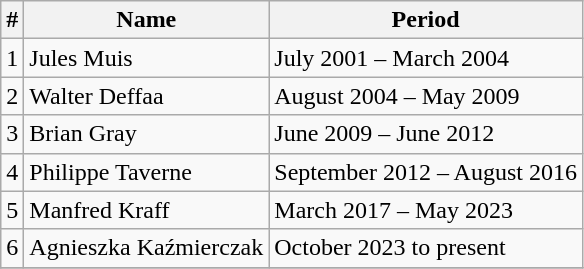<table class="wikitable">
<tr>
<th>#</th>
<th>Name</th>
<th>Period</th>
</tr>
<tr>
<td>1</td>
<td>Jules Muis</td>
<td>July 2001 – March 2004</td>
</tr>
<tr>
<td>2</td>
<td>Walter Deffaa</td>
<td>August 2004 – May 2009</td>
</tr>
<tr>
<td>3</td>
<td>Brian Gray</td>
<td>June 2009 – June 2012</td>
</tr>
<tr>
<td>4</td>
<td>Philippe Taverne</td>
<td>September 2012 – August 2016</td>
</tr>
<tr>
<td>5</td>
<td>Manfred Kraff</td>
<td>March 2017 – May 2023</td>
</tr>
<tr>
<td>6</td>
<td>Agnieszka Kaźmierczak</td>
<td>October 2023 to present</td>
</tr>
<tr>
</tr>
</table>
